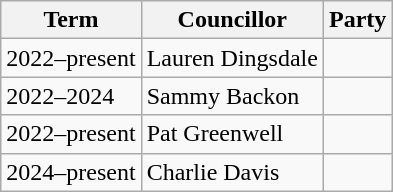<table class="wikitable">
<tr>
<th>Term</th>
<th>Councillor</th>
<th colspan=2>Party</th>
</tr>
<tr>
<td>2022–present</td>
<td>Lauren Dingsdale</td>
<td></td>
</tr>
<tr>
<td>2022–2024</td>
<td>Sammy Backon</td>
<td></td>
</tr>
<tr>
<td>2022–present</td>
<td>Pat Greenwell</td>
<td></td>
</tr>
<tr>
<td>2024–present</td>
<td>Charlie Davis</td>
<td></td>
</tr>
</table>
